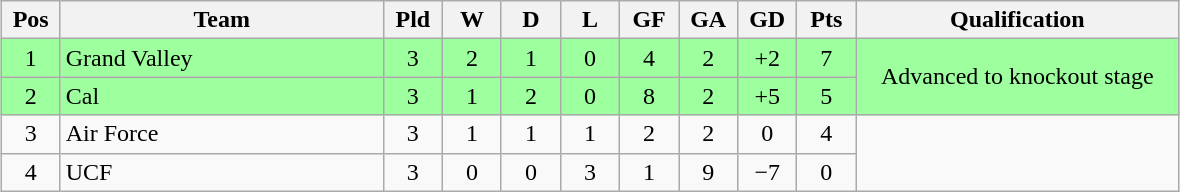<table class="wikitable" style="text-align:center; margin: 1em auto">
<tr>
<th style="width:2em">Pos</th>
<th style="width:13em">Team</th>
<th style="width:2em">Pld</th>
<th style="width:2em">W</th>
<th style="width:2em">D</th>
<th style="width:2em">L</th>
<th style="width:2em">GF</th>
<th style="width:2em">GA</th>
<th style="width:2em">GD</th>
<th style="width:2em">Pts</th>
<th style="width:13em">Qualification</th>
</tr>
<tr bgcolor="#9eff9e">
<td>1</td>
<td style="text-align:left">Grand Valley</td>
<td>3</td>
<td>2</td>
<td>1</td>
<td>0</td>
<td>4</td>
<td>2</td>
<td>+2</td>
<td>7</td>
<td rowspan="2">Advanced to knockout stage</td>
</tr>
<tr bgcolor="#9eff9e">
<td>2</td>
<td style="text-align:left">Cal</td>
<td>3</td>
<td>1</td>
<td>2</td>
<td>0</td>
<td>8</td>
<td>2</td>
<td>+5<strong></strong></td>
<td>5</td>
</tr>
<tr>
<td>3</td>
<td style="text-align:left">Air Force</td>
<td>3</td>
<td>1</td>
<td>1</td>
<td>1</td>
<td>2</td>
<td>2</td>
<td>0</td>
<td>4</td>
</tr>
<tr>
<td>4</td>
<td style="text-align:left">UCF</td>
<td>3</td>
<td>0</td>
<td>0</td>
<td>3</td>
<td>1</td>
<td>9</td>
<td>−7<strong></strong></td>
<td>0</td>
</tr>
</table>
